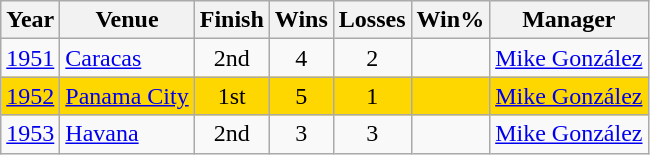<table class="wikitable sortable plainrowheaders" style="text-align:center;">
<tr>
<th scope="col">Year</th>
<th scope="col">Venue</th>
<th scope="col">Finish</th>
<th scope="col">Wins</th>
<th scope="col">Losses</th>
<th scope="col">Win%</th>
<th scope="col">Manager</th>
</tr>
<tr>
<td><a href='#'>1951</a></td>
<td align=left> <a href='#'>Caracas</a></td>
<td>2nd</td>
<td>4</td>
<td>2</td>
<td></td>
<td align=left> <a href='#'>Mike González</a></td>
</tr>
<tr style="background:gold;">
<td><a href='#'>1952</a></td>
<td align=left> <a href='#'>Panama City</a></td>
<td>1st</td>
<td>5</td>
<td>1</td>
<td></td>
<td align=left> <a href='#'>Mike González</a></td>
</tr>
<tr>
<td><a href='#'>1953</a></td>
<td align=left> <a href='#'>Havana</a></td>
<td>2nd</td>
<td>3</td>
<td>3</td>
<td></td>
<td align=left> <a href='#'>Mike González</a></td>
</tr>
</table>
